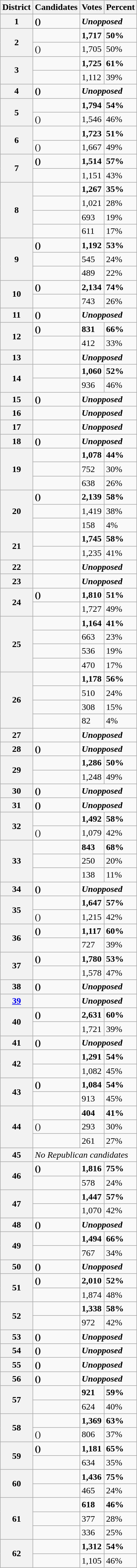<table class="wikitable sortable">
<tr>
<th>District</th>
<th>Candidates</th>
<th>Votes</th>
<th>Percent</th>
</tr>
<tr>
<th>1</th>
<td><strong>()</strong></td>
<td colspan="2"><strong><em>Unopposed</em></strong></td>
</tr>
<tr>
<th rowspan="2">2</th>
<td><strong></strong></td>
<td><strong>1,717</strong></td>
<td><strong>50%</strong></td>
</tr>
<tr>
<td>()</td>
<td>1,705</td>
<td>50%</td>
</tr>
<tr>
<th rowspan="2">3</th>
<td><strong></strong></td>
<td><strong>1,725</strong></td>
<td><strong>61%</strong></td>
</tr>
<tr>
<td></td>
<td>1,112</td>
<td>39%</td>
</tr>
<tr>
<th>4</th>
<td><strong>()</strong></td>
<td colspan="2"><strong><em>Unopposed</em></strong></td>
</tr>
<tr>
<th rowspan="2">5</th>
<td><strong></strong></td>
<td><strong>1,794</strong></td>
<td><strong>54%</strong></td>
</tr>
<tr>
<td>()</td>
<td>1,546</td>
<td>46%</td>
</tr>
<tr>
<th rowspan="2">6</th>
<td><strong></strong></td>
<td><strong>1,723</strong></td>
<td><strong>51%</strong></td>
</tr>
<tr>
<td>()</td>
<td>1,667</td>
<td>49%</td>
</tr>
<tr>
<th rowspan="2">7</th>
<td><strong>()</strong></td>
<td><strong>1,514</strong></td>
<td><strong>57%</strong></td>
</tr>
<tr>
<td></td>
<td>1,151</td>
<td>43%</td>
</tr>
<tr>
<th rowspan="4">8</th>
<td><strong></strong></td>
<td><strong>1,267</strong></td>
<td><strong>35%</strong></td>
</tr>
<tr>
<td></td>
<td>1,021</td>
<td>28%</td>
</tr>
<tr>
<td></td>
<td>693</td>
<td>19%</td>
</tr>
<tr>
<td></td>
<td>611</td>
<td>17%</td>
</tr>
<tr>
<th rowspan="3">9</th>
<td><strong>()</strong></td>
<td><strong>1,192</strong></td>
<td><strong>53%</strong></td>
</tr>
<tr>
<td></td>
<td>545</td>
<td>24%</td>
</tr>
<tr>
<td></td>
<td>489</td>
<td>22%</td>
</tr>
<tr>
<th rowspan="2">10</th>
<td><strong>()</strong></td>
<td><strong>2,134</strong></td>
<td><strong>74%</strong></td>
</tr>
<tr>
<td></td>
<td>743</td>
<td>26%</td>
</tr>
<tr>
<th>11</th>
<td><strong>()</strong></td>
<td colspan="2"><strong><em>Unopposed</em></strong></td>
</tr>
<tr>
<th rowspan="2">12</th>
<td><strong>()</strong></td>
<td><strong>831</strong></td>
<td><strong>66%</strong></td>
</tr>
<tr>
<td></td>
<td>412</td>
<td>33%</td>
</tr>
<tr>
<th>13</th>
<td><strong></strong></td>
<td colspan="2"><strong><em>Unopposed</em></strong></td>
</tr>
<tr>
<th rowspan="2">14</th>
<td><strong></strong></td>
<td><strong>1,060</strong></td>
<td><strong>52%</strong></td>
</tr>
<tr>
<td></td>
<td>936</td>
<td>46%</td>
</tr>
<tr>
<th>15</th>
<td><strong>()</strong></td>
<td colspan="2"><strong><em>Unopposed</em></strong></td>
</tr>
<tr>
<th>16</th>
<td><strong></strong></td>
<td colspan="2"><strong><em>Unopposed</em></strong></td>
</tr>
<tr>
<th>17</th>
<td><strong></strong></td>
<td colspan="2"><strong><em>Unopposed</em></strong></td>
</tr>
<tr>
<th>18</th>
<td><strong>()</strong></td>
<td colspan="2"><strong><em>Unopposed</em></strong></td>
</tr>
<tr>
<th rowspan="3">19</th>
<td><strong></strong></td>
<td><strong>1,078</strong></td>
<td><strong>44%</strong></td>
</tr>
<tr>
<td></td>
<td>752</td>
<td>30%</td>
</tr>
<tr>
<td></td>
<td>638</td>
<td>26%</td>
</tr>
<tr>
<th rowspan="3">20</th>
<td><strong>()</strong></td>
<td><strong>2,139</strong></td>
<td><strong>58%</strong></td>
</tr>
<tr>
<td></td>
<td>1,419</td>
<td>38%</td>
</tr>
<tr>
<td></td>
<td>158</td>
<td>4%</td>
</tr>
<tr>
<th rowspan="2">21</th>
<td><strong></strong></td>
<td><strong>1,745</strong></td>
<td><strong>58%</strong></td>
</tr>
<tr>
<td></td>
<td>1,235</td>
<td>41%</td>
</tr>
<tr>
<th>22</th>
<td><strong></strong></td>
<td colspan="2"><strong><em>Unopposed</em></strong></td>
</tr>
<tr>
<th>23</th>
<td><strong></strong></td>
<td colspan="2"><strong><em>Unopposed</em></strong></td>
</tr>
<tr>
<th rowspan="2">24</th>
<td><strong>()</strong></td>
<td><strong>1,810</strong></td>
<td><strong>51%</strong></td>
</tr>
<tr>
<td></td>
<td>1,727</td>
<td>49%</td>
</tr>
<tr>
<th rowspan="4">25</th>
<td><strong></strong></td>
<td><strong>1,164</strong></td>
<td><strong>41%</strong></td>
</tr>
<tr>
<td></td>
<td>663</td>
<td>23%</td>
</tr>
<tr>
<td></td>
<td>536</td>
<td>19%</td>
</tr>
<tr>
<td></td>
<td>470</td>
<td>17%</td>
</tr>
<tr>
<th rowspan="4">26</th>
<td><strong></strong></td>
<td><strong>1,178</strong></td>
<td><strong>56%</strong></td>
</tr>
<tr>
<td></td>
<td>510</td>
<td>24%</td>
</tr>
<tr>
<td></td>
<td>308</td>
<td>15%</td>
</tr>
<tr>
<td></td>
<td>82</td>
<td>4%</td>
</tr>
<tr>
<th>27</th>
<td><strong></strong></td>
<td colspan="2"><strong><em>Unopposed</em></strong></td>
</tr>
<tr>
<th>28</th>
<td><strong>()</strong></td>
<td colspan="2"><strong><em>Unopposed</em></strong></td>
</tr>
<tr>
<th rowspan="2">29</th>
<td><strong></strong></td>
<td><strong>1,286</strong></td>
<td><strong>50%</strong></td>
</tr>
<tr>
<td></td>
<td>1,248</td>
<td>49%</td>
</tr>
<tr>
<th>30</th>
<td><strong>()</strong></td>
<td colspan="2"><strong><em>Unopposed</em></strong></td>
</tr>
<tr>
<th>31</th>
<td><strong>()</strong></td>
<td colspan="2"><strong><em>Unopposed</em></strong></td>
</tr>
<tr>
<th rowspan="2">32</th>
<td><strong></strong></td>
<td><strong>1,492</strong></td>
<td><strong>58%</strong></td>
</tr>
<tr>
<td>()</td>
<td>1,079</td>
<td>42%</td>
</tr>
<tr>
<th rowspan="3">33</th>
<td><strong></strong></td>
<td><strong>843</strong></td>
<td><strong>68%</strong></td>
</tr>
<tr>
<td></td>
<td>250</td>
<td>20%</td>
</tr>
<tr>
<td></td>
<td>138</td>
<td>11%</td>
</tr>
<tr>
<th>34</th>
<td><strong>()</strong></td>
<td colspan="2"><strong><em>Unopposed</em></strong></td>
</tr>
<tr>
<th rowspan="2">35</th>
<td><strong></strong></td>
<td><strong>1,647</strong></td>
<td><strong>57%</strong></td>
</tr>
<tr>
<td>()</td>
<td>1,215</td>
<td>42%</td>
</tr>
<tr>
<th rowspan="2">36</th>
<td><strong>()</strong></td>
<td><strong>1,117</strong></td>
<td><strong>60%</strong></td>
</tr>
<tr>
<td></td>
<td>727</td>
<td>39%</td>
</tr>
<tr>
<th rowspan="2">37</th>
<td><strong>()</strong></td>
<td><strong>1,780</strong></td>
<td><strong>53%</strong></td>
</tr>
<tr>
<td></td>
<td>1,578</td>
<td>47%</td>
</tr>
<tr>
<th>38</th>
<td><strong>()</strong></td>
<td colspan="2"><strong><em>Unopposed</em></strong></td>
</tr>
<tr>
<th><a href='#'>39</a></th>
<td><strong></strong></td>
<td colspan="2"><strong><em>Unopposed</em></strong></td>
</tr>
<tr>
<th rowspan="2">40</th>
<td><strong>()</strong></td>
<td><strong>2,631</strong></td>
<td><strong>60%</strong></td>
</tr>
<tr>
<td></td>
<td>1,721</td>
<td>39%</td>
</tr>
<tr>
<th>41</th>
<td><strong>()</strong></td>
<td colspan="2"><strong><em>Unopposed</em></strong></td>
</tr>
<tr>
<th rowspan="2">42</th>
<td><strong></strong></td>
<td><strong>1,291</strong></td>
<td><strong>54%</strong></td>
</tr>
<tr>
<td></td>
<td>1,082</td>
<td>45%</td>
</tr>
<tr>
<th rowspan="2">43</th>
<td><strong>()</strong></td>
<td><strong>1,084</strong></td>
<td><strong>54%</strong></td>
</tr>
<tr>
<td></td>
<td>913</td>
<td>45%</td>
</tr>
<tr>
<th rowspan="3">44</th>
<td><strong></strong></td>
<td><strong>404</strong></td>
<td><strong>41%</strong></td>
</tr>
<tr>
<td>()</td>
<td>293</td>
<td>30%</td>
</tr>
<tr>
<td></td>
<td>261</td>
<td>27%</td>
</tr>
<tr>
<th>45</th>
<td colspan="3"><em>No Republican candidates</em></td>
</tr>
<tr>
<th rowspan="2">46</th>
<td><strong>()</strong></td>
<td><strong>1,816</strong></td>
<td><strong>75%</strong></td>
</tr>
<tr>
<td></td>
<td>578</td>
<td>24%</td>
</tr>
<tr>
<th rowspan="2">47</th>
<td><strong></strong></td>
<td><strong>1,447</strong></td>
<td><strong>57%</strong></td>
</tr>
<tr>
<td></td>
<td>1,070</td>
<td>42%</td>
</tr>
<tr>
<th>48</th>
<td><strong>()</strong></td>
<td colspan="2"><strong><em>Unopposed</em></strong></td>
</tr>
<tr>
<th rowspan="2">49</th>
<td><strong></strong></td>
<td><strong>1,494</strong></td>
<td><strong>66%</strong></td>
</tr>
<tr>
<td></td>
<td>767</td>
<td>34%</td>
</tr>
<tr>
<th>50</th>
<td><strong>()</strong></td>
<td colspan="2"><strong><em>Unopposed</em></strong></td>
</tr>
<tr>
<th rowspan="2">51</th>
<td><strong>()</strong></td>
<td><strong>2,010</strong></td>
<td><strong>52%</strong></td>
</tr>
<tr>
<td></td>
<td>1,874</td>
<td>48%</td>
</tr>
<tr>
<th rowspan="2">52</th>
<td><strong></strong></td>
<td><strong>1,338</strong></td>
<td><strong>58%</strong></td>
</tr>
<tr>
<td></td>
<td>972</td>
<td>42%</td>
</tr>
<tr>
<th>53</th>
<td><strong>()</strong></td>
<td colspan="2"><strong><em>Unopposed</em></strong></td>
</tr>
<tr>
<th>54</th>
<td><strong>()</strong></td>
<td colspan="2"><strong><em>Unopposed</em></strong></td>
</tr>
<tr>
<th>55</th>
<td><strong>()</strong></td>
<td colspan="2"><strong><em>Unopposed</em></strong></td>
</tr>
<tr>
<th>56</th>
<td><strong>()</strong></td>
<td colspan="2"><strong><em>Unopposed</em></strong></td>
</tr>
<tr>
<th rowspan="2">57</th>
<td><strong></strong></td>
<td><strong>921</strong></td>
<td><strong>59%</strong></td>
</tr>
<tr>
<td></td>
<td>624</td>
<td>40%</td>
</tr>
<tr>
<th rowspan="2">58</th>
<td><strong></strong></td>
<td><strong>1,369</strong></td>
<td><strong>63%</strong></td>
</tr>
<tr>
<td>()</td>
<td>806</td>
<td>37%</td>
</tr>
<tr>
<th rowspan="2">59</th>
<td><strong>()</strong></td>
<td><strong>1,181</strong></td>
<td><strong>65%</strong></td>
</tr>
<tr>
<td></td>
<td>634</td>
<td>35%</td>
</tr>
<tr>
<th rowspan="2">60</th>
<td><strong></strong></td>
<td><strong>1,436</strong></td>
<td><strong>75%</strong></td>
</tr>
<tr>
<td></td>
<td>465</td>
<td>24%</td>
</tr>
<tr>
<th rowspan="3">61</th>
<td><strong></strong></td>
<td><strong>618</strong></td>
<td><strong>46%</strong></td>
</tr>
<tr>
<td></td>
<td>377</td>
<td>28%</td>
</tr>
<tr>
<td></td>
<td>336</td>
<td>25%</td>
</tr>
<tr>
<th rowspan="2">62</th>
<td><strong></strong></td>
<td><strong>1,312</strong></td>
<td><strong>54%</strong></td>
</tr>
<tr>
<td></td>
<td>1,105</td>
<td>46%</td>
</tr>
</table>
